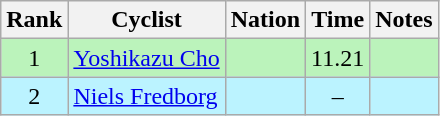<table class="wikitable sortable" style="text-align:center">
<tr>
<th>Rank</th>
<th>Cyclist</th>
<th>Nation</th>
<th>Time</th>
<th>Notes</th>
</tr>
<tr bgcolor=bbf3bb>
<td>1</td>
<td align=left data-sort-value="Cho, Yoshikazu"><a href='#'>Yoshikazu Cho</a></td>
<td align=left></td>
<td>11.21</td>
<td></td>
</tr>
<tr bgcolor=bbf3ff>
<td>2</td>
<td align=left data-sort-value="Fredborg, Niels"><a href='#'>Niels Fredborg</a></td>
<td align=left></td>
<td>–</td>
<td></td>
</tr>
</table>
